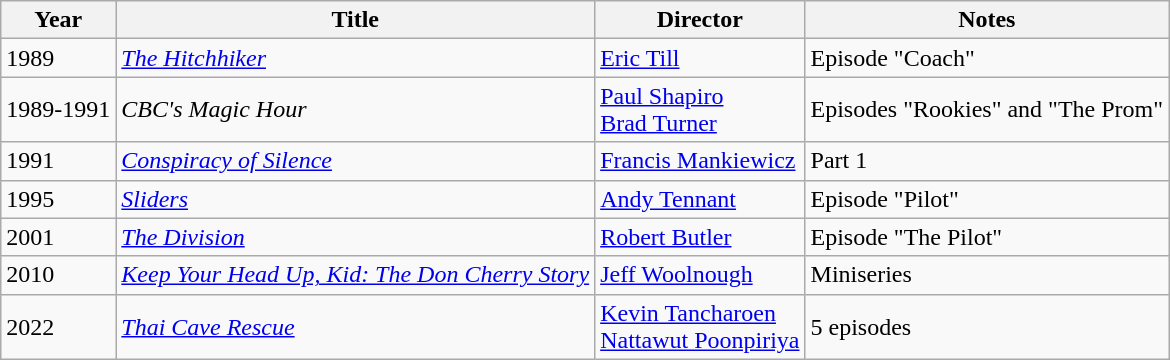<table class="wikitable">
<tr>
<th>Year</th>
<th>Title</th>
<th>Director</th>
<th>Notes</th>
</tr>
<tr>
<td>1989</td>
<td><em><a href='#'>The Hitchhiker</a></em></td>
<td><a href='#'>Eric Till</a></td>
<td>Episode "Coach"</td>
</tr>
<tr>
<td>1989-1991</td>
<td><em>CBC's Magic Hour</em></td>
<td><a href='#'>Paul Shapiro</a><br><a href='#'>Brad Turner</a></td>
<td>Episodes "Rookies" and "The Prom"</td>
</tr>
<tr>
<td>1991</td>
<td><em><a href='#'>Conspiracy of Silence</a></em></td>
<td><a href='#'>Francis Mankiewicz</a></td>
<td>Part 1</td>
</tr>
<tr>
<td>1995</td>
<td><em><a href='#'>Sliders</a></em></td>
<td><a href='#'>Andy Tennant</a></td>
<td>Episode "Pilot"</td>
</tr>
<tr>
<td>2001</td>
<td><em><a href='#'>The Division</a></em></td>
<td><a href='#'>Robert Butler</a></td>
<td>Episode "The Pilot"</td>
</tr>
<tr>
<td>2010</td>
<td><em><a href='#'>Keep Your Head Up, Kid: The Don Cherry Story</a></em></td>
<td><a href='#'>Jeff Woolnough</a></td>
<td>Miniseries</td>
</tr>
<tr>
<td>2022</td>
<td><em><a href='#'>Thai Cave Rescue</a></em></td>
<td><a href='#'>Kevin Tancharoen</a><br><a href='#'>Nattawut Poonpiriya</a></td>
<td>5 episodes</td>
</tr>
</table>
